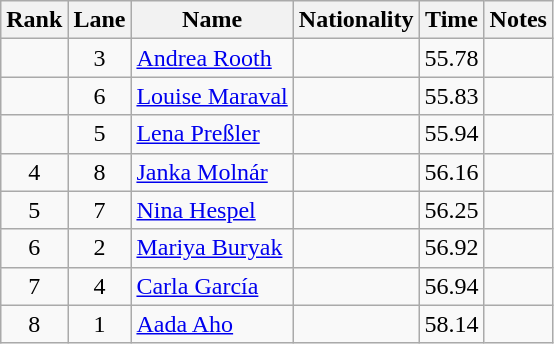<table class="wikitable sortable" style="text-align:center">
<tr>
<th>Rank</th>
<th>Lane</th>
<th>Name</th>
<th>Nationality</th>
<th>Time</th>
<th>Notes</th>
</tr>
<tr>
<td></td>
<td>3</td>
<td align=left><a href='#'>Andrea Rooth</a></td>
<td align=left></td>
<td>55.78</td>
<td></td>
</tr>
<tr>
<td></td>
<td>6</td>
<td align=left><a href='#'>Louise Maraval</a></td>
<td align=left></td>
<td>55.83</td>
<td></td>
</tr>
<tr>
<td></td>
<td>5</td>
<td align=left><a href='#'>Lena Preßler</a></td>
<td align=left></td>
<td>55.94</td>
<td></td>
</tr>
<tr>
<td>4</td>
<td>8</td>
<td align=left><a href='#'>Janka Molnár</a></td>
<td align=left></td>
<td>56.16</td>
<td></td>
</tr>
<tr>
<td>5</td>
<td>7</td>
<td align=left><a href='#'>Nina Hespel</a></td>
<td align=left></td>
<td>56.25</td>
<td></td>
</tr>
<tr>
<td>6</td>
<td>2</td>
<td align=left><a href='#'>Mariya Buryak</a></td>
<td align=left></td>
<td>56.92</td>
<td></td>
</tr>
<tr>
<td>7</td>
<td>4</td>
<td align=left><a href='#'>Carla García</a></td>
<td align=left></td>
<td>56.94</td>
<td></td>
</tr>
<tr>
<td>8</td>
<td>1</td>
<td align=left><a href='#'>Aada Aho</a></td>
<td align=left></td>
<td>58.14</td>
<td></td>
</tr>
</table>
